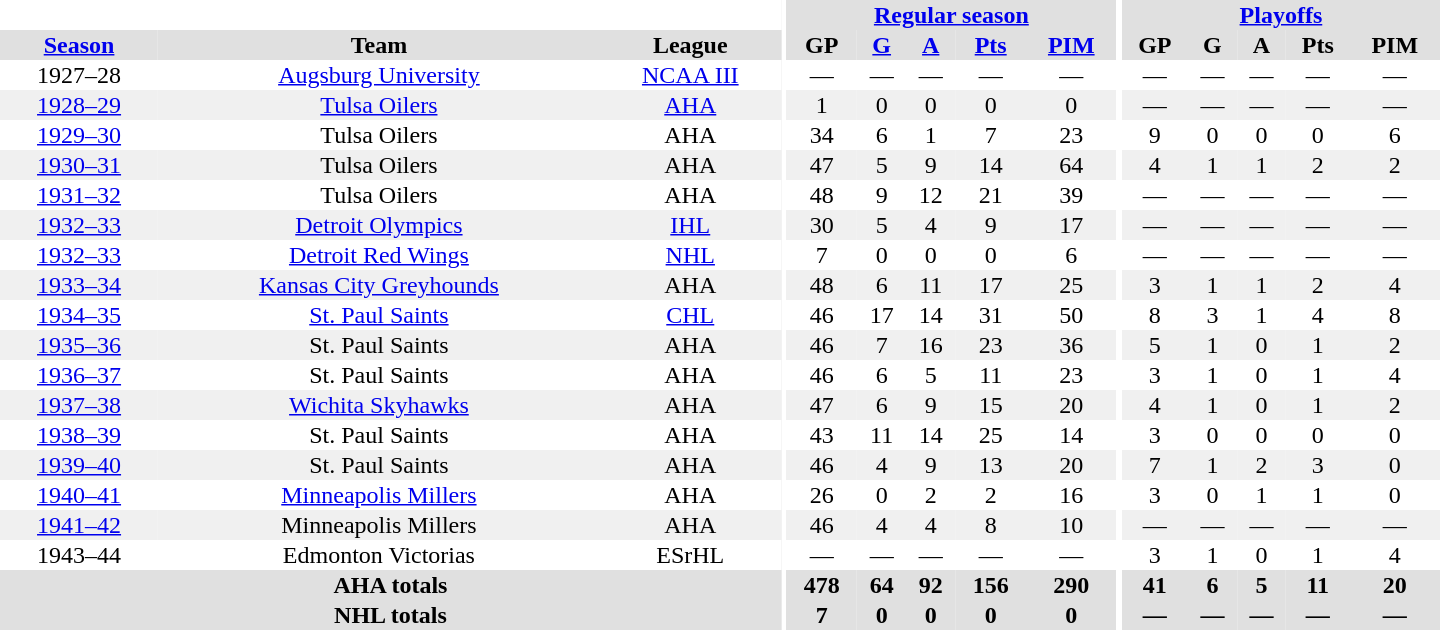<table border="0" cellpadding="1" cellspacing="0" style="text-align:center; width:60em">
<tr bgcolor="#e0e0e0">
<th colspan="3" bgcolor="#ffffff"></th>
<th rowspan="100" bgcolor="#ffffff"></th>
<th colspan="5"><a href='#'>Regular season</a></th>
<th rowspan="100" bgcolor="#ffffff"></th>
<th colspan="5"><a href='#'>Playoffs</a></th>
</tr>
<tr bgcolor="#e0e0e0">
<th><a href='#'>Season</a></th>
<th>Team</th>
<th>League</th>
<th>GP</th>
<th><a href='#'>G</a></th>
<th><a href='#'>A</a></th>
<th><a href='#'>Pts</a></th>
<th><a href='#'>PIM</a></th>
<th>GP</th>
<th>G</th>
<th>A</th>
<th>Pts</th>
<th>PIM</th>
</tr>
<tr>
<td>1927–28</td>
<td><a href='#'>Augsburg University</a></td>
<td><a href='#'>NCAA III</a></td>
<td>—</td>
<td>—</td>
<td>—</td>
<td>—</td>
<td>—</td>
<td>—</td>
<td>—</td>
<td>—</td>
<td>—</td>
<td>—</td>
</tr>
<tr bgcolor="#f0f0f0">
<td><a href='#'>1928–29</a></td>
<td><a href='#'>Tulsa Oilers</a></td>
<td><a href='#'>AHA</a></td>
<td>1</td>
<td>0</td>
<td>0</td>
<td>0</td>
<td>0</td>
<td>—</td>
<td>—</td>
<td>—</td>
<td>—</td>
<td>—</td>
</tr>
<tr>
<td><a href='#'>1929–30</a></td>
<td>Tulsa Oilers</td>
<td>AHA</td>
<td>34</td>
<td>6</td>
<td>1</td>
<td>7</td>
<td>23</td>
<td>9</td>
<td>0</td>
<td>0</td>
<td>0</td>
<td>6</td>
</tr>
<tr bgcolor="#f0f0f0">
<td><a href='#'>1930–31</a></td>
<td>Tulsa Oilers</td>
<td>AHA</td>
<td>47</td>
<td>5</td>
<td>9</td>
<td>14</td>
<td>64</td>
<td>4</td>
<td>1</td>
<td>1</td>
<td>2</td>
<td>2</td>
</tr>
<tr>
<td><a href='#'>1931–32</a></td>
<td>Tulsa Oilers</td>
<td>AHA</td>
<td>48</td>
<td>9</td>
<td>12</td>
<td>21</td>
<td>39</td>
<td>—</td>
<td>—</td>
<td>—</td>
<td>—</td>
<td>—</td>
</tr>
<tr bgcolor="#f0f0f0">
<td><a href='#'>1932–33</a></td>
<td><a href='#'>Detroit Olympics</a></td>
<td><a href='#'>IHL</a></td>
<td>30</td>
<td>5</td>
<td>4</td>
<td>9</td>
<td>17</td>
<td>—</td>
<td>—</td>
<td>—</td>
<td>—</td>
<td>—</td>
</tr>
<tr>
<td><a href='#'>1932–33</a></td>
<td><a href='#'>Detroit Red Wings</a></td>
<td><a href='#'>NHL</a></td>
<td>7</td>
<td>0</td>
<td>0</td>
<td>0</td>
<td>6</td>
<td>—</td>
<td>—</td>
<td>—</td>
<td>—</td>
<td>—</td>
</tr>
<tr bgcolor="#f0f0f0">
<td><a href='#'>1933–34</a></td>
<td><a href='#'>Kansas City Greyhounds</a></td>
<td>AHA</td>
<td>48</td>
<td>6</td>
<td>11</td>
<td>17</td>
<td>25</td>
<td>3</td>
<td>1</td>
<td>1</td>
<td>2</td>
<td>4</td>
</tr>
<tr>
<td><a href='#'>1934–35</a></td>
<td><a href='#'>St. Paul Saints</a></td>
<td><a href='#'>CHL</a></td>
<td>46</td>
<td>17</td>
<td>14</td>
<td>31</td>
<td>50</td>
<td>8</td>
<td>3</td>
<td>1</td>
<td>4</td>
<td>8</td>
</tr>
<tr bgcolor="#f0f0f0">
<td><a href='#'>1935–36</a></td>
<td>St. Paul Saints</td>
<td>AHA</td>
<td>46</td>
<td>7</td>
<td>16</td>
<td>23</td>
<td>36</td>
<td>5</td>
<td>1</td>
<td>0</td>
<td>1</td>
<td>2</td>
</tr>
<tr>
<td><a href='#'>1936–37</a></td>
<td>St. Paul Saints</td>
<td>AHA</td>
<td>46</td>
<td>6</td>
<td>5</td>
<td>11</td>
<td>23</td>
<td>3</td>
<td>1</td>
<td>0</td>
<td>1</td>
<td>4</td>
</tr>
<tr bgcolor="#f0f0f0">
<td><a href='#'>1937–38</a></td>
<td><a href='#'>Wichita Skyhawks</a></td>
<td>AHA</td>
<td>47</td>
<td>6</td>
<td>9</td>
<td>15</td>
<td>20</td>
<td>4</td>
<td>1</td>
<td>0</td>
<td>1</td>
<td>2</td>
</tr>
<tr>
<td><a href='#'>1938–39</a></td>
<td>St. Paul Saints</td>
<td>AHA</td>
<td>43</td>
<td>11</td>
<td>14</td>
<td>25</td>
<td>14</td>
<td>3</td>
<td>0</td>
<td>0</td>
<td>0</td>
<td>0</td>
</tr>
<tr bgcolor="#f0f0f0">
<td><a href='#'>1939–40</a></td>
<td>St. Paul Saints</td>
<td>AHA</td>
<td>46</td>
<td>4</td>
<td>9</td>
<td>13</td>
<td>20</td>
<td>7</td>
<td>1</td>
<td>2</td>
<td>3</td>
<td>0</td>
</tr>
<tr>
<td><a href='#'>1940–41</a></td>
<td><a href='#'>Minneapolis Millers</a></td>
<td>AHA</td>
<td>26</td>
<td>0</td>
<td>2</td>
<td>2</td>
<td>16</td>
<td>3</td>
<td>0</td>
<td>1</td>
<td>1</td>
<td>0</td>
</tr>
<tr bgcolor="#f0f0f0">
<td><a href='#'>1941–42</a></td>
<td>Minneapolis Millers</td>
<td>AHA</td>
<td>46</td>
<td>4</td>
<td>4</td>
<td>8</td>
<td>10</td>
<td>—</td>
<td>—</td>
<td>—</td>
<td>—</td>
<td>—</td>
</tr>
<tr>
<td>1943–44</td>
<td>Edmonton Victorias</td>
<td>ESrHL</td>
<td>—</td>
<td>—</td>
<td>—</td>
<td>—</td>
<td>—</td>
<td>3</td>
<td>1</td>
<td>0</td>
<td>1</td>
<td>4</td>
</tr>
<tr bgcolor="#e0e0e0">
<th colspan="3">AHA totals</th>
<th>478</th>
<th>64</th>
<th>92</th>
<th>156</th>
<th>290</th>
<th>41</th>
<th>6</th>
<th>5</th>
<th>11</th>
<th>20</th>
</tr>
<tr bgcolor="#e0e0e0">
<th colspan="3">NHL totals</th>
<th>7</th>
<th>0</th>
<th>0</th>
<th>0</th>
<th>0</th>
<th>—</th>
<th>—</th>
<th>—</th>
<th>—</th>
<th>—</th>
</tr>
</table>
